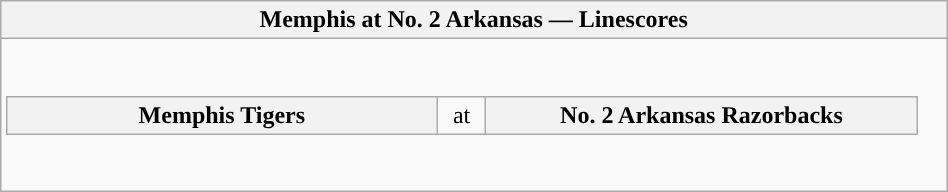<table class="wikitable collapsible collapsed" style="float:right">
<tr>
<th>Memphis at No. 2 Arkansas — Linescores</th>
</tr>
<tr>
<td><br><table class="wikitable">
<tr>
<th style="width: 280px; ">Memphis Tigers</th>
<td style="width: 25px; text-align:center">at</td>
<th style="width: 280px; ">No. 2 Arkansas Razorbacks</th>
</tr>
</table>
<br></td>
</tr>
</table>
